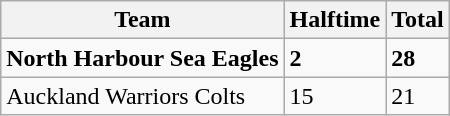<table class="wikitable">
<tr>
<th>Team</th>
<th>Halftime</th>
<th>Total</th>
</tr>
<tr>
<td><strong>North Harbour Sea Eagles</strong></td>
<td><strong>2</strong></td>
<td><strong>28</strong></td>
</tr>
<tr>
<td>Auckland Warriors Colts</td>
<td>15</td>
<td>21</td>
</tr>
</table>
